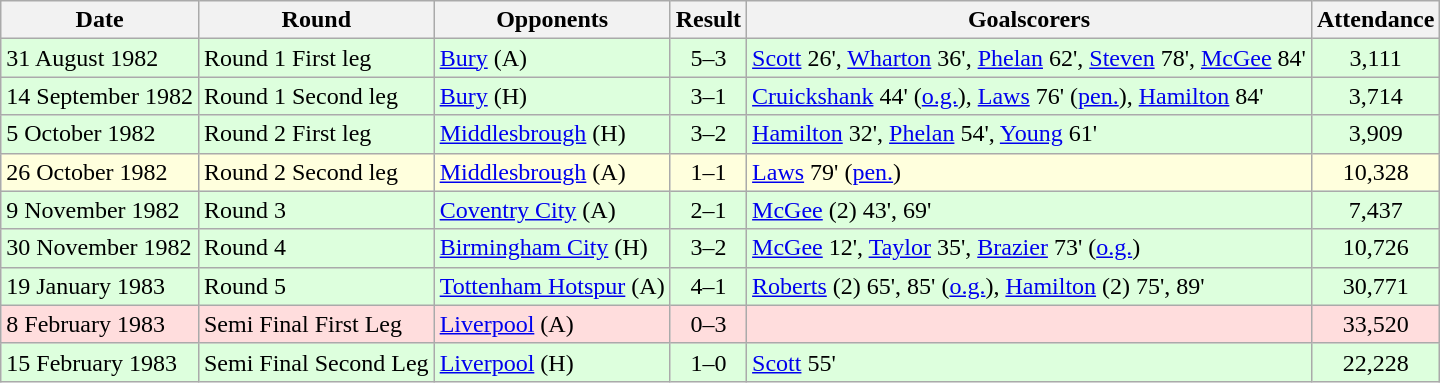<table class="wikitable">
<tr>
<th>Date</th>
<th>Round</th>
<th>Opponents</th>
<th>Result</th>
<th>Goalscorers</th>
<th>Attendance</th>
</tr>
<tr bgcolor="#ddffdd">
<td>31 August 1982</td>
<td>Round 1 First leg</td>
<td><a href='#'>Bury</a> (A)</td>
<td align="center">5–3</td>
<td><a href='#'>Scott</a> 26', <a href='#'>Wharton</a> 36', <a href='#'>Phelan</a> 62', <a href='#'>Steven</a> 78', <a href='#'>McGee</a> 84'</td>
<td align="center">3,111</td>
</tr>
<tr bgcolor="#ddffdd">
<td>14 September 1982</td>
<td>Round 1 Second leg</td>
<td><a href='#'>Bury</a> (H)</td>
<td align="center">3–1</td>
<td><a href='#'>Cruickshank</a> 44' (<a href='#'>o.g.</a>), <a href='#'>Laws</a> 76' (<a href='#'>pen.</a>), <a href='#'>Hamilton</a> 84'</td>
<td align="center">3,714</td>
</tr>
<tr bgcolor="#ddffdd">
<td>5 October 1982</td>
<td>Round 2 First leg</td>
<td><a href='#'>Middlesbrough</a> (H)</td>
<td align="center">3–2</td>
<td><a href='#'>Hamilton</a> 32', <a href='#'>Phelan</a> 54', <a href='#'>Young</a> 61'</td>
<td align="center">3,909</td>
</tr>
<tr bgcolor="#ffffdd">
<td>26 October 1982</td>
<td>Round 2 Second leg</td>
<td><a href='#'>Middlesbrough</a> (A)</td>
<td align="center">1–1</td>
<td><a href='#'>Laws</a> 79' (<a href='#'>pen.</a>)</td>
<td align="center">10,328</td>
</tr>
<tr bgcolor="#ddffdd">
<td>9 November 1982</td>
<td>Round 3</td>
<td><a href='#'>Coventry City</a> (A)</td>
<td align="center">2–1</td>
<td><a href='#'>McGee</a> (2) 43', 69'</td>
<td align="center">7,437</td>
</tr>
<tr bgcolor="#ddffdd">
<td>30 November 1982</td>
<td>Round 4</td>
<td><a href='#'>Birmingham City</a> (H)</td>
<td align="center">3–2</td>
<td><a href='#'>McGee</a> 12', <a href='#'>Taylor</a> 35', <a href='#'>Brazier</a> 73' (<a href='#'>o.g.</a>)</td>
<td align="center">10,726</td>
</tr>
<tr bgcolor="#ddffdd">
<td>19 January 1983</td>
<td>Round 5</td>
<td><a href='#'>Tottenham Hotspur</a> (A)</td>
<td align="center">4–1</td>
<td><a href='#'>Roberts</a> (2) 65', 85' (<a href='#'>o.g.</a>), <a href='#'>Hamilton</a> (2) 75', 89'</td>
<td align="center">30,771</td>
</tr>
<tr bgcolor="#ffdddd">
<td>8 February 1983</td>
<td>Semi Final First Leg</td>
<td><a href='#'>Liverpool</a> (A)</td>
<td align="center">0–3</td>
<td></td>
<td align="center">33,520</td>
</tr>
<tr bgcolor="#ddffdd">
<td>15 February 1983</td>
<td>Semi Final Second Leg</td>
<td><a href='#'>Liverpool</a> (H)</td>
<td align="center">1–0</td>
<td><a href='#'>Scott</a> 55'</td>
<td align="center">22,228</td>
</tr>
</table>
